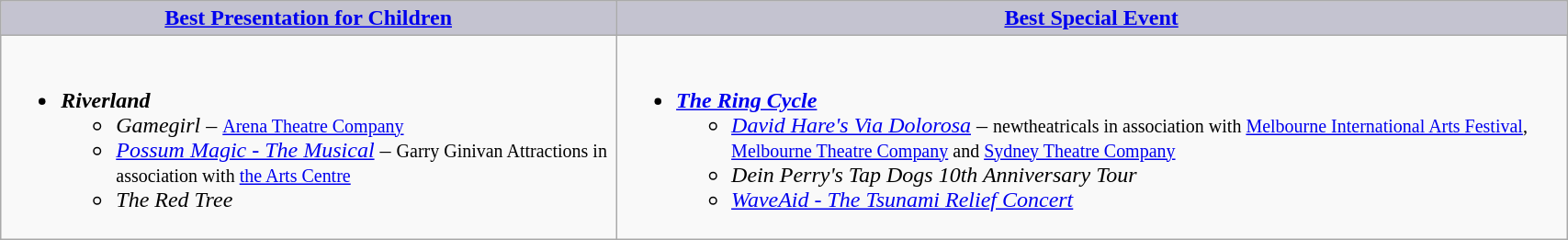<table class=wikitable width="90%" border="1" cellpadding="5" cellspacing="0" align="centre">
<tr>
<th style="background:#C4C3D0;"><a href='#'>Best Presentation for Children</a></th>
<th colspan=2 style="background:#C4C3D0;"><a href='#'>Best Special Event</a></th>
</tr>
<tr>
<td valign="top"><br><ul><li><strong><em>Riverland</em></strong><ul><li><em>Gamegirl</em> – <small><a href='#'>Arena Theatre Company</a></small></li><li><em><a href='#'>Possum Magic - The Musical</a></em> – <small>Garry Ginivan Attractions in association with <a href='#'>the Arts Centre</a></small></li><li><em>The Red Tree</em></li></ul></li></ul></td>
<td valign="top"><br><ul><li><strong><em><a href='#'>The Ring Cycle</a></em></strong><ul><li><em><a href='#'>David Hare's Via Dolorosa</a></em> – <small>newtheatricals in association with <a href='#'>Melbourne International Arts Festival</a>, <a href='#'>Melbourne Theatre Company</a> and <a href='#'>Sydney Theatre Company</a></small></li><li><em>Dein Perry's Tap Dogs 10th Anniversary Tour</em></li><li><em><a href='#'>WaveAid - The Tsunami Relief Concert</a></em></li></ul></li></ul></td>
</tr>
</table>
